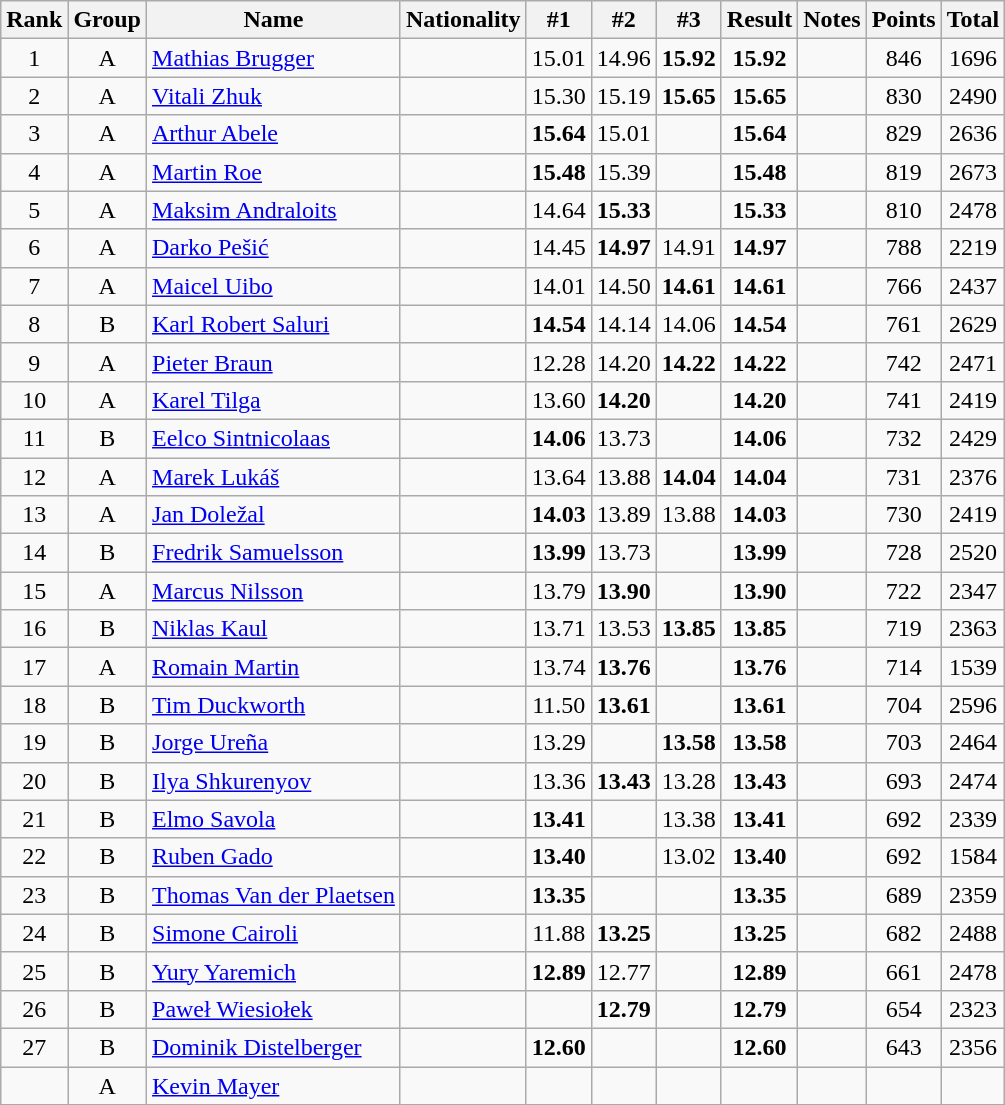<table class="wikitable sortable" style="text-align:center">
<tr>
<th>Rank</th>
<th>Group</th>
<th>Name</th>
<th>Nationality</th>
<th>#1</th>
<th>#2</th>
<th>#3</th>
<th>Result</th>
<th>Notes</th>
<th>Points</th>
<th>Total</th>
</tr>
<tr>
<td>1</td>
<td>A</td>
<td align=left><a href='#'>Mathias Brugger</a></td>
<td align=left></td>
<td>15.01</td>
<td>14.96</td>
<td><strong>15.92</strong></td>
<td><strong>15.92</strong></td>
<td></td>
<td>846</td>
<td>1696</td>
</tr>
<tr>
<td>2</td>
<td>A</td>
<td align=left><a href='#'>Vitali Zhuk</a></td>
<td align=left></td>
<td>15.30</td>
<td>15.19</td>
<td><strong>15.65</strong></td>
<td><strong>15.65</strong></td>
<td></td>
<td>830</td>
<td>2490</td>
</tr>
<tr>
<td>3</td>
<td>A</td>
<td align=left><a href='#'>Arthur Abele</a></td>
<td align=left></td>
<td><strong>15.64</strong></td>
<td>15.01</td>
<td></td>
<td><strong>15.64</strong></td>
<td></td>
<td>829</td>
<td>2636</td>
</tr>
<tr>
<td>4</td>
<td>A</td>
<td align=left><a href='#'>Martin Roe</a></td>
<td align=left></td>
<td><strong>15.48</strong></td>
<td>15.39</td>
<td></td>
<td><strong>15.48</strong></td>
<td></td>
<td>819</td>
<td>2673</td>
</tr>
<tr>
<td>5</td>
<td>A</td>
<td align=left><a href='#'>Maksim Andraloits</a></td>
<td align=left></td>
<td>14.64</td>
<td><strong>15.33</strong></td>
<td></td>
<td><strong>15.33</strong></td>
<td></td>
<td>810</td>
<td>2478</td>
</tr>
<tr>
<td>6</td>
<td>A</td>
<td align=left><a href='#'>Darko Pešić</a></td>
<td align=left></td>
<td>14.45</td>
<td><strong>14.97</strong></td>
<td>14.91</td>
<td><strong>14.97</strong></td>
<td></td>
<td>788</td>
<td>2219</td>
</tr>
<tr>
<td>7</td>
<td>A</td>
<td align=left><a href='#'>Maicel Uibo</a></td>
<td align=left></td>
<td>14.01</td>
<td>14.50</td>
<td><strong>14.61</strong></td>
<td><strong>14.61</strong></td>
<td></td>
<td>766</td>
<td>2437</td>
</tr>
<tr>
<td>8</td>
<td>B</td>
<td align=left><a href='#'>Karl Robert Saluri</a></td>
<td align=left></td>
<td><strong>14.54</strong></td>
<td>14.14</td>
<td>14.06</td>
<td><strong>14.54</strong></td>
<td></td>
<td>761</td>
<td>2629</td>
</tr>
<tr>
<td>9</td>
<td>A</td>
<td align=left><a href='#'>Pieter Braun</a></td>
<td align=left></td>
<td>12.28</td>
<td>14.20</td>
<td><strong>14.22</strong></td>
<td><strong>14.22</strong></td>
<td></td>
<td>742</td>
<td>2471</td>
</tr>
<tr>
<td>10</td>
<td>A</td>
<td align=left><a href='#'>Karel Tilga</a></td>
<td align=left></td>
<td>13.60</td>
<td><strong>14.20</strong></td>
<td></td>
<td><strong>14.20</strong></td>
<td></td>
<td>741</td>
<td>2419</td>
</tr>
<tr>
<td>11</td>
<td>B</td>
<td align=left><a href='#'>Eelco Sintnicolaas</a></td>
<td align=left></td>
<td><strong>14.06</strong></td>
<td>13.73</td>
<td></td>
<td><strong>14.06</strong></td>
<td></td>
<td>732</td>
<td>2429</td>
</tr>
<tr>
<td>12</td>
<td>A</td>
<td align=left><a href='#'>Marek Lukáš</a></td>
<td align=left></td>
<td>13.64</td>
<td>13.88</td>
<td><strong>14.04</strong></td>
<td><strong>14.04</strong></td>
<td></td>
<td>731</td>
<td>2376</td>
</tr>
<tr>
<td>13</td>
<td>A</td>
<td align=left><a href='#'>Jan Doležal</a></td>
<td align=left></td>
<td><strong>14.03</strong></td>
<td>13.89</td>
<td>13.88</td>
<td><strong>14.03</strong></td>
<td></td>
<td>730</td>
<td>2419</td>
</tr>
<tr>
<td>14</td>
<td>B</td>
<td align=left><a href='#'>Fredrik Samuelsson</a></td>
<td align=left></td>
<td><strong>13.99</strong></td>
<td>13.73</td>
<td></td>
<td><strong>13.99</strong></td>
<td></td>
<td>728</td>
<td>2520</td>
</tr>
<tr>
<td>15</td>
<td>A</td>
<td align=left><a href='#'>Marcus Nilsson</a></td>
<td align=left></td>
<td>13.79</td>
<td><strong>13.90</strong></td>
<td></td>
<td><strong>13.90</strong></td>
<td></td>
<td>722</td>
<td>2347</td>
</tr>
<tr>
<td>16</td>
<td>B</td>
<td align=left><a href='#'>Niklas Kaul</a></td>
<td align=left></td>
<td>13.71</td>
<td>13.53</td>
<td><strong>13.85</strong></td>
<td><strong>13.85</strong></td>
<td></td>
<td>719</td>
<td>2363</td>
</tr>
<tr>
<td>17</td>
<td>A</td>
<td align=left><a href='#'>Romain Martin</a></td>
<td align=left></td>
<td>13.74</td>
<td><strong>13.76</strong></td>
<td></td>
<td><strong>13.76</strong></td>
<td></td>
<td>714</td>
<td>1539</td>
</tr>
<tr>
<td>18</td>
<td>B</td>
<td align=left><a href='#'>Tim Duckworth</a></td>
<td align=left></td>
<td>11.50</td>
<td><strong>13.61</strong></td>
<td></td>
<td><strong>13.61</strong></td>
<td></td>
<td>704</td>
<td>2596</td>
</tr>
<tr>
<td>19</td>
<td>B</td>
<td align=left><a href='#'>Jorge Ureña</a></td>
<td align=left></td>
<td>13.29</td>
<td></td>
<td><strong>13.58</strong></td>
<td><strong>13.58</strong></td>
<td></td>
<td>703</td>
<td>2464</td>
</tr>
<tr>
<td>20</td>
<td>B</td>
<td align=left><a href='#'>Ilya Shkurenyov</a></td>
<td align=left></td>
<td>13.36</td>
<td><strong>13.43</strong></td>
<td>13.28</td>
<td><strong>13.43</strong></td>
<td></td>
<td>693</td>
<td>2474</td>
</tr>
<tr>
<td>21</td>
<td>B</td>
<td align=left><a href='#'>Elmo Savola</a></td>
<td align=left></td>
<td><strong>13.41</strong></td>
<td></td>
<td>13.38</td>
<td><strong>13.41</strong></td>
<td></td>
<td>692</td>
<td>2339</td>
</tr>
<tr>
<td>22</td>
<td>B</td>
<td align=left><a href='#'>Ruben Gado</a></td>
<td align=left></td>
<td><strong>13.40</strong></td>
<td></td>
<td>13.02</td>
<td><strong>13.40</strong></td>
<td></td>
<td>692</td>
<td>1584</td>
</tr>
<tr>
<td>23</td>
<td>B</td>
<td align=left><a href='#'>Thomas Van der Plaetsen</a></td>
<td align=left></td>
<td><strong>13.35</strong></td>
<td></td>
<td></td>
<td><strong>13.35</strong></td>
<td></td>
<td>689</td>
<td>2359</td>
</tr>
<tr>
<td>24</td>
<td>B</td>
<td align=left><a href='#'>Simone Cairoli</a></td>
<td align=left></td>
<td>11.88</td>
<td><strong>13.25</strong></td>
<td></td>
<td><strong>13.25</strong></td>
<td></td>
<td>682</td>
<td>2488</td>
</tr>
<tr>
<td>25</td>
<td>B</td>
<td align=left><a href='#'>Yury Yaremich</a></td>
<td align=left></td>
<td><strong>12.89</strong></td>
<td>12.77</td>
<td></td>
<td><strong>12.89</strong></td>
<td></td>
<td>661</td>
<td>2478</td>
</tr>
<tr>
<td>26</td>
<td>B</td>
<td align=left><a href='#'>Paweł Wiesiołek</a></td>
<td align=left></td>
<td></td>
<td><strong>12.79</strong></td>
<td></td>
<td><strong>12.79</strong></td>
<td></td>
<td>654</td>
<td>2323</td>
</tr>
<tr>
<td>27</td>
<td>B</td>
<td align=left><a href='#'>Dominik Distelberger</a></td>
<td align=left></td>
<td><strong>12.60</strong></td>
<td></td>
<td></td>
<td><strong>12.60</strong></td>
<td></td>
<td>643</td>
<td>2356</td>
</tr>
<tr>
<td></td>
<td>A</td>
<td align=left><a href='#'>Kevin Mayer</a></td>
<td align=left></td>
<td></td>
<td></td>
<td></td>
<td><strong></strong></td>
<td></td>
<td></td>
<td></td>
</tr>
</table>
